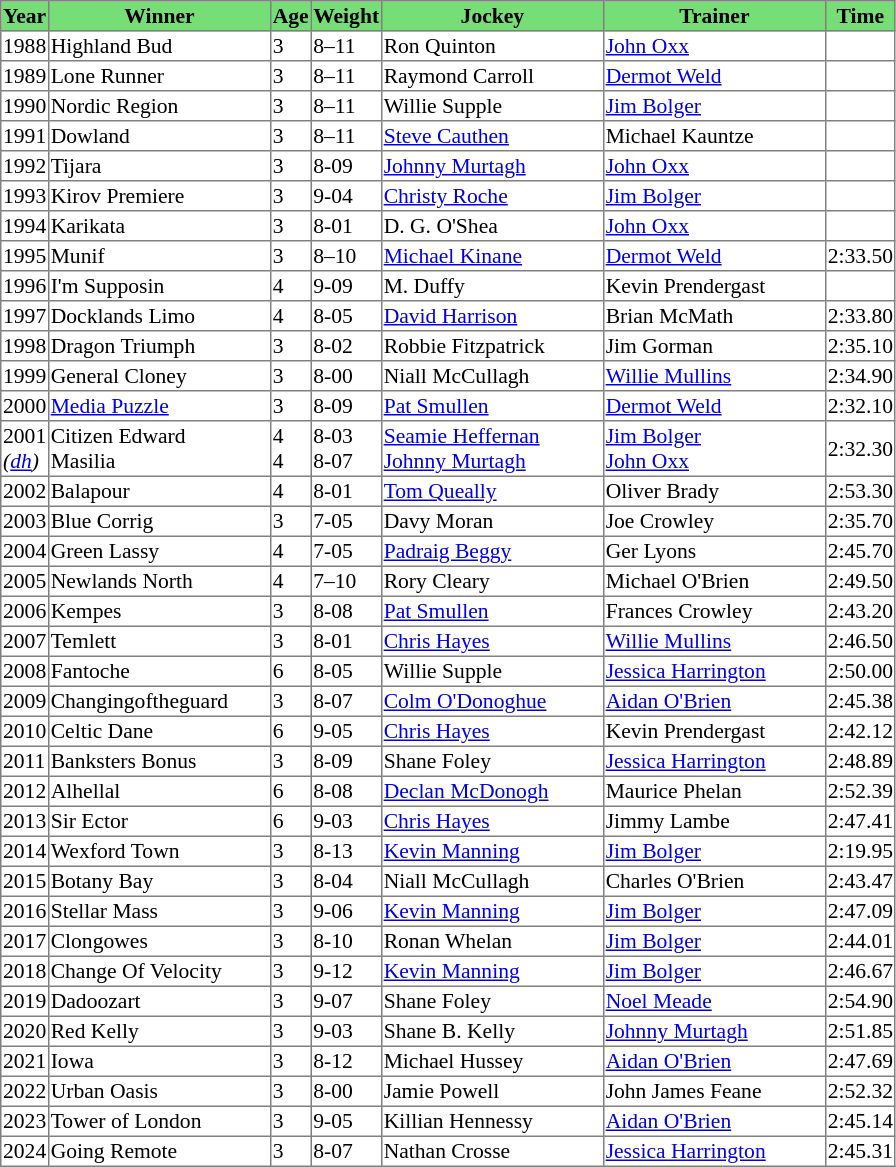<table class = "sortable" | border="1" style="border-collapse: collapse; font-size:90%">
<tr bgcolor="#77dd77" align="center">
<th>Year</th>
<th>Winner</th>
<th>Age</th>
<th>Weight</th>
<th>Jockey</th>
<th>Trainer</th>
<th>Time</th>
</tr>
<tr>
<td>1988</td>
<td width=145px>Highland Bud</td>
<td>3</td>
<td>8–11</td>
<td width=145px>Ron Quinton</td>
<td width=145px><a href='#'>John Oxx</a></td>
<td></td>
</tr>
<tr>
<td>1989</td>
<td>Lone Runner</td>
<td>3</td>
<td>8–11</td>
<td>Raymond Carroll</td>
<td><a href='#'>Dermot Weld</a></td>
<td></td>
</tr>
<tr>
<td>1990</td>
<td>Nordic Region</td>
<td>3</td>
<td>8–11</td>
<td>Willie Supple</td>
<td><a href='#'>Jim Bolger</a></td>
<td></td>
</tr>
<tr>
<td>1991</td>
<td>Dowland</td>
<td>3</td>
<td>8–11</td>
<td><a href='#'>Steve Cauthen</a></td>
<td>Michael Kauntze</td>
<td></td>
</tr>
<tr>
<td>1992</td>
<td>Tijara</td>
<td>3</td>
<td>8-09</td>
<td><a href='#'>Johnny Murtagh</a></td>
<td><a href='#'>John Oxx</a></td>
<td></td>
</tr>
<tr>
<td>1993</td>
<td>Kirov Premiere</td>
<td>3</td>
<td>9-04</td>
<td><a href='#'>Christy Roche</a></td>
<td><a href='#'>Jim Bolger</a></td>
<td></td>
</tr>
<tr>
<td>1994</td>
<td>Karikata</td>
<td>3</td>
<td>8-01</td>
<td>D. G. O'Shea</td>
<td><a href='#'>John Oxx</a></td>
<td></td>
</tr>
<tr>
<td>1995</td>
<td>Munif</td>
<td>3</td>
<td>8–10</td>
<td><a href='#'>Michael Kinane</a></td>
<td><a href='#'>Dermot Weld</a></td>
<td>2:33.50</td>
</tr>
<tr>
<td>1996</td>
<td>I'm Supposin</td>
<td>4</td>
<td>9-09</td>
<td>M. Duffy</td>
<td>Kevin Prendergast</td>
<td></td>
</tr>
<tr>
<td>1997</td>
<td>Docklands Limo</td>
<td>4</td>
<td>8-05</td>
<td><a href='#'>David Harrison</a></td>
<td>Brian McMath</td>
<td>2:33.80</td>
</tr>
<tr>
<td>1998</td>
<td>Dragon Triumph</td>
<td>3</td>
<td>8-02</td>
<td>Robbie Fitzpatrick</td>
<td>Jim Gorman</td>
<td>2:35.10</td>
</tr>
<tr>
<td>1999</td>
<td>General Cloney</td>
<td>3</td>
<td>8-00</td>
<td>Niall McCullagh</td>
<td><a href='#'>Willie Mullins</a></td>
<td>2:34.90</td>
</tr>
<tr>
<td>2000</td>
<td><a href='#'>Media Puzzle</a></td>
<td>3</td>
<td>8-09</td>
<td><a href='#'>Pat Smullen</a></td>
<td><a href='#'>Dermot Weld</a></td>
<td>2:32.10</td>
</tr>
<tr>
<td>2001<br><em>(<a href='#'>dh</a>)</em></td>
<td>Citizen Edward<br>Masilia</td>
<td>4<br>4</td>
<td>8-03<br>8-07</td>
<td><a href='#'>Seamie Heffernan</a><br><a href='#'>Johnny Murtagh</a></td>
<td><a href='#'>Jim Bolger</a><br><a href='#'>John Oxx</a></td>
<td>2:32.30</td>
</tr>
<tr>
<td>2002</td>
<td>Balapour</td>
<td>4</td>
<td>8-01</td>
<td><a href='#'>Tom Queally</a></td>
<td>Oliver Brady</td>
<td>2:53.30</td>
</tr>
<tr>
<td>2003</td>
<td>Blue Corrig</td>
<td>3</td>
<td>7-05</td>
<td>Davy Moran</td>
<td>Joe Crowley</td>
<td>2:35.70</td>
</tr>
<tr>
<td>2004</td>
<td>Green Lassy</td>
<td>4</td>
<td>7-05</td>
<td><a href='#'>Padraig Beggy</a></td>
<td>Ger Lyons</td>
<td>2:45.70</td>
</tr>
<tr>
<td>2005</td>
<td>Newlands North</td>
<td>4</td>
<td>7–10</td>
<td>Rory Cleary</td>
<td>Michael O'Brien</td>
<td>2:49.50</td>
</tr>
<tr>
<td>2006</td>
<td>Kempes</td>
<td>3</td>
<td>8-08</td>
<td><a href='#'>Pat Smullen</a></td>
<td>Frances Crowley</td>
<td>2:43.20</td>
</tr>
<tr>
<td>2007</td>
<td>Temlett</td>
<td>3</td>
<td>8-01</td>
<td><a href='#'>Chris Hayes</a></td>
<td><a href='#'>Willie Mullins</a></td>
<td>2:46.50</td>
</tr>
<tr>
<td>2008</td>
<td>Fantoche</td>
<td>6</td>
<td>8-05</td>
<td>Willie Supple</td>
<td><a href='#'>Jessica Harrington</a></td>
<td>2:50.00</td>
</tr>
<tr>
<td>2009</td>
<td>Changingoftheguard</td>
<td>3</td>
<td>8-07</td>
<td><a href='#'>Colm O'Donoghue</a></td>
<td><a href='#'>Aidan O'Brien</a></td>
<td>2:45.38</td>
</tr>
<tr>
<td>2010</td>
<td>Celtic Dane</td>
<td>6</td>
<td>9-05</td>
<td><a href='#'>Chris Hayes</a></td>
<td>Kevin Prendergast</td>
<td>2:42.12</td>
</tr>
<tr>
<td>2011</td>
<td>Banksters Bonus</td>
<td>3</td>
<td>8-09</td>
<td>Shane Foley</td>
<td><a href='#'>Jessica Harrington</a></td>
<td>2:48.89</td>
</tr>
<tr>
<td>2012</td>
<td>Alhellal</td>
<td>6</td>
<td>8-08</td>
<td><a href='#'>Declan McDonogh</a></td>
<td>Maurice Phelan</td>
<td>2:52.39</td>
</tr>
<tr>
<td>2013</td>
<td>Sir Ector</td>
<td>6</td>
<td>9-03</td>
<td><a href='#'>Chris Hayes</a></td>
<td>Jimmy Lambe</td>
<td>2:47.41</td>
</tr>
<tr>
<td>2014</td>
<td>Wexford Town</td>
<td>3</td>
<td>8-13</td>
<td><a href='#'>Kevin Manning</a></td>
<td><a href='#'>Jim Bolger</a></td>
<td>2:19.95</td>
</tr>
<tr>
<td>2015</td>
<td>Botany Bay</td>
<td>3</td>
<td>8-04</td>
<td>Niall McCullagh</td>
<td>Charles O'Brien</td>
<td>2:43.47</td>
</tr>
<tr>
<td>2016</td>
<td>Stellar Mass</td>
<td>3</td>
<td>9-06</td>
<td><a href='#'>Kevin Manning</a></td>
<td><a href='#'>Jim Bolger</a></td>
<td>2:47.09</td>
</tr>
<tr>
<td>2017</td>
<td>Clongowes</td>
<td>3</td>
<td>8-10</td>
<td>Ronan Whelan</td>
<td><a href='#'>Jim Bolger</a></td>
<td>2:44.01</td>
</tr>
<tr>
<td>2018</td>
<td>Change Of Velocity</td>
<td>3</td>
<td>9-12</td>
<td><a href='#'>Kevin Manning</a></td>
<td><a href='#'>Jim Bolger</a></td>
<td>2:46.67</td>
</tr>
<tr>
<td>2019</td>
<td>Dadoozart</td>
<td>3</td>
<td>9-07</td>
<td>Shane Foley</td>
<td><a href='#'>Noel Meade</a></td>
<td>2:54.90</td>
</tr>
<tr>
<td>2020</td>
<td>Red Kelly</td>
<td>3</td>
<td>9-03</td>
<td>Shane B. Kelly</td>
<td><a href='#'>Johnny Murtagh</a></td>
<td>2:51.85</td>
</tr>
<tr>
<td>2021</td>
<td>Iowa</td>
<td>3</td>
<td>8-12</td>
<td>Michael Hussey</td>
<td><a href='#'>Aidan O'Brien</a></td>
<td>2:47.69</td>
</tr>
<tr>
<td>2022</td>
<td>Urban Oasis</td>
<td>3</td>
<td>8-00</td>
<td>Jamie Powell</td>
<td>John James Feane</td>
<td>2:52.32</td>
</tr>
<tr>
<td>2023</td>
<td>Tower of London</td>
<td>3</td>
<td>9-05</td>
<td>Killian Hennessy</td>
<td><a href='#'>Aidan O'Brien</a></td>
<td>2:45.14</td>
</tr>
<tr>
<td>2024</td>
<td>Going Remote</td>
<td>3</td>
<td>8-07</td>
<td>Nathan Crosse</td>
<td><a href='#'>Jessica Harrington</a></td>
<td>2:45.31</td>
</tr>
</table>
